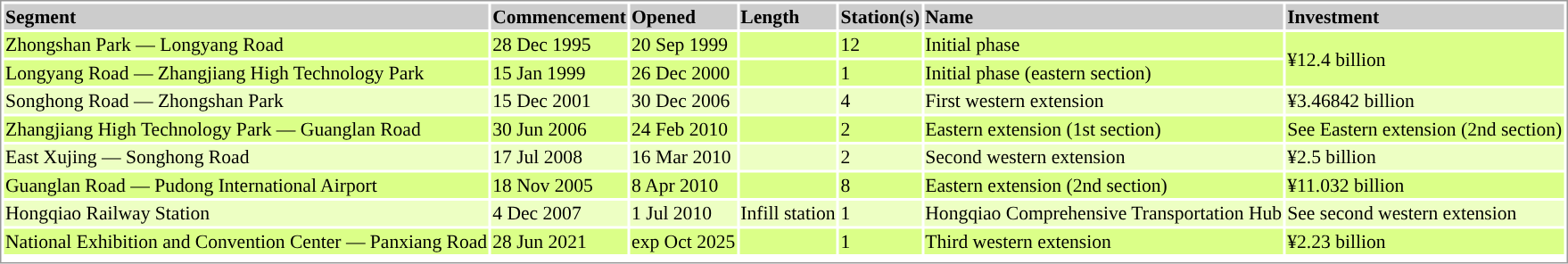<table border=0 style="border:1px solid #999;background-color:white;text-align:left;font-size:90%" class="mw-collapsible">
<tr bgcolor=#cccccc>
<th>Segment</th>
<th>Commencement</th>
<th>Opened</th>
<th>Length</th>
<th>Station(s)</th>
<th>Name</th>
<th>Investment</th>
</tr>
<tr bgcolor=#dbff88>
<td style="text-align: left;">Zhongshan Park — Longyang Road</td>
<td>28 Dec 1995</td>
<td>20 Sep 1999</td>
<td></td>
<td>12</td>
<td style="text-align: left;">Initial phase</td>
<td rowspan=2>¥12.4 billion</td>
</tr>
<tr bgcolor=#dbff88>
<td style="text-align: left;">Longyang Road — Zhangjiang High Technology Park</td>
<td>15 Jan 1999</td>
<td>26 Dec 2000</td>
<td></td>
<td>1</td>
<td style="text-align: left;">Initial phase (eastern section)</td>
</tr>
<tr bgcolor=#edffc3>
<td style="text-align: left;">Songhong Road — Zhongshan Park</td>
<td>15 Dec 2001</td>
<td>30 Dec 2006</td>
<td></td>
<td>4</td>
<td style="text-align: left;">First western extension</td>
<td>¥3.46842 billion</td>
</tr>
<tr bgcolor=#dbff88>
<td style="text-align: left;">Zhangjiang High Technology Park — Guanglan Road</td>
<td>30 Jun 2006</td>
<td>24 Feb 2010</td>
<td></td>
<td>2</td>
<td style="text-align: left;">Eastern extension (1st section)</td>
<td>See Eastern extension (2nd section)</td>
</tr>
<tr bgcolor=#edffc3>
<td style="text-align: left;">East Xujing — Songhong Road</td>
<td>17 Jul 2008</td>
<td>16 Mar 2010</td>
<td></td>
<td>2</td>
<td style="text-align: left;">Second western extension</td>
<td>¥2.5 billion</td>
</tr>
<tr bgcolor=#dbff88>
<td style="text-align: left;">Guanglan Road — Pudong International Airport</td>
<td>18 Nov 2005</td>
<td>8 Apr 2010</td>
<td></td>
<td>8</td>
<td style="text-align: left;">Eastern extension (2nd section)</td>
<td>¥11.032 billion</td>
</tr>
<tr bgcolor=#edffc3>
<td style="text-align: left;">Hongqiao Railway Station</td>
<td>4 Dec 2007</td>
<td>1 Jul 2010</td>
<td>Infill station</td>
<td>1</td>
<td>Hongqiao Comprehensive Transportation Hub</td>
<td>See second western extension</td>
</tr>
<tr bgcolor=#dbff88>
<td style="text-align: left;">National Exhibition and Convention Center — Panxiang Road</td>
<td>28 Jun 2021</td>
<td>exp Oct 2025</td>
<td></td>
<td>1</td>
<td style="text-align: left;">Third western extension</td>
<td>¥2.23 billion</td>
</tr>
<tr style="background:#">
<td colspan = "7"></onlyinclude></td>
</tr>
</table>
